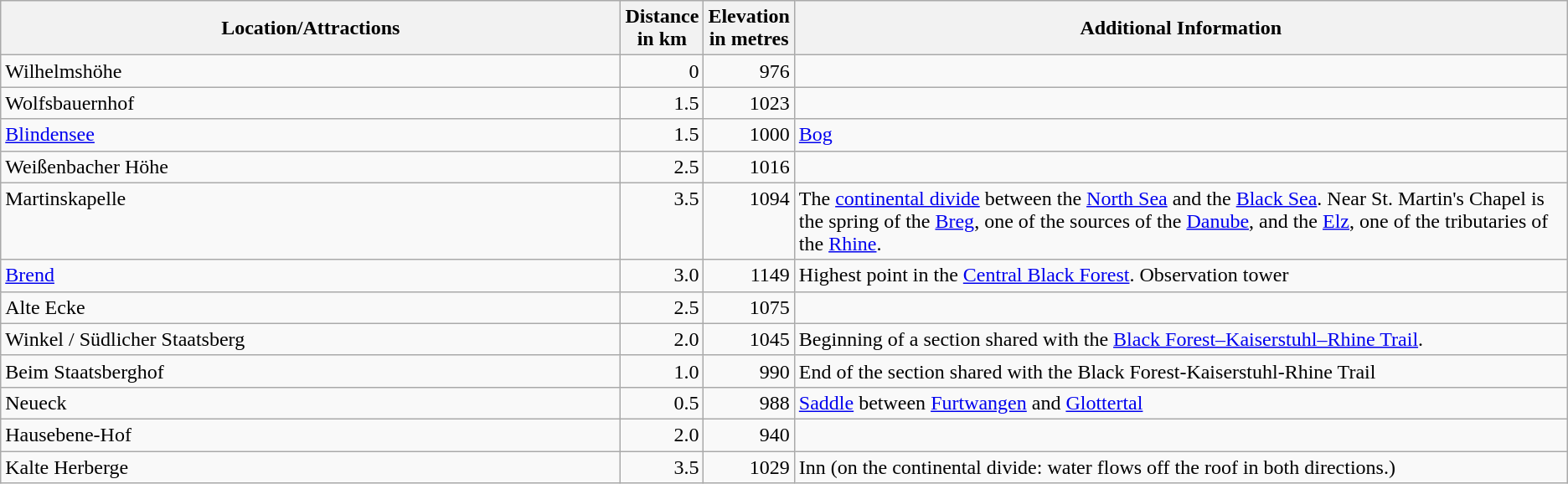<table class="wikitable">
<tr>
<th width="40%">Location/Attractions</th>
<th width="5%">Distance in km</th>
<th width="5%">Elevation in metres</th>
<th width="50%">Additional Information</th>
</tr>
<tr valign="top">
<td>Wilhelmshöhe</td>
<td align="right">0</td>
<td align="right">976</td>
<td></td>
</tr>
<tr valign="top">
<td>Wolfsbauernhof</td>
<td align="right">1.5</td>
<td align="right">1023</td>
<td></td>
</tr>
<tr valign="top">
<td><a href='#'>Blindensee</a></td>
<td align="right">1.5</td>
<td align="right">1000</td>
<td><a href='#'>Bog</a></td>
</tr>
<tr valign="top">
<td>Weißenbacher Höhe</td>
<td align="right">2.5</td>
<td align="right">1016</td>
<td></td>
</tr>
<tr valign="top">
<td>Martinskapelle</td>
<td align="right">3.5</td>
<td align="right">1094</td>
<td>The <a href='#'>continental divide</a> between the <a href='#'>North Sea</a> and the <a href='#'>Black Sea</a>.  Near St. Martin's Chapel is the spring of the <a href='#'>Breg</a>, one of the sources of the <a href='#'>Danube</a>, and the <a href='#'>Elz</a>, one of the tributaries of the <a href='#'>Rhine</a>.</td>
</tr>
<tr valign="top">
<td><a href='#'>Brend</a></td>
<td align="right">3.0</td>
<td align="right">1149</td>
<td>Highest point in the <a href='#'>Central Black Forest</a>.  Observation tower</td>
</tr>
<tr valign="top">
<td>Alte Ecke</td>
<td align="right">2.5</td>
<td align="right">1075</td>
<td></td>
</tr>
<tr valign="top">
<td>Winkel / Südlicher Staatsberg</td>
<td align="right">2.0</td>
<td align="right">1045</td>
<td>Beginning of a section shared with the <a href='#'>Black Forest–Kaiserstuhl–Rhine Trail</a>.</td>
</tr>
<tr valign="top">
<td>Beim Staatsberghof</td>
<td align="right">1.0</td>
<td align="right">990</td>
<td>End of the section shared with the Black Forest-Kaiserstuhl-Rhine Trail</td>
</tr>
<tr valign="top">
<td>Neueck</td>
<td align="right">0.5</td>
<td align="right">988</td>
<td><a href='#'>Saddle</a> between <a href='#'>Furtwangen</a> and <a href='#'>Glottertal</a></td>
</tr>
<tr valign="top">
<td>Hausebene-Hof</td>
<td align="right">2.0</td>
<td align="right">940</td>
<td></td>
</tr>
<tr valign="top">
<td>Kalte Herberge</td>
<td align="right">3.5</td>
<td align="right">1029</td>
<td>Inn (on the continental divide: water flows off the roof in both directions.)</td>
</tr>
</table>
